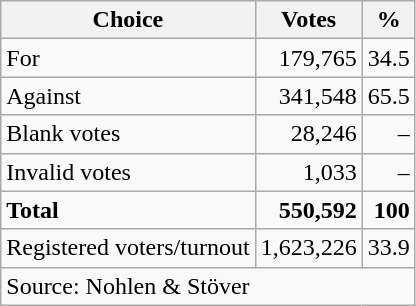<table class=wikitable style=text-align:right>
<tr>
<th>Choice</th>
<th>Votes</th>
<th>%</th>
</tr>
<tr>
<td align=left>For</td>
<td>179,765</td>
<td>34.5</td>
</tr>
<tr>
<td align=left>Against</td>
<td>341,548</td>
<td>65.5</td>
</tr>
<tr>
<td align=left>Blank votes</td>
<td>28,246</td>
<td>–</td>
</tr>
<tr>
<td align=left>Invalid votes</td>
<td>1,033</td>
<td>–</td>
</tr>
<tr>
<td align=left><strong>Total</strong></td>
<td><strong>550,592</strong></td>
<td><strong>100</strong></td>
</tr>
<tr>
<td align=left>Registered voters/turnout</td>
<td>1,623,226</td>
<td>33.9</td>
</tr>
<tr>
<td align=left colspan=3>Source: Nohlen & Stöver</td>
</tr>
</table>
